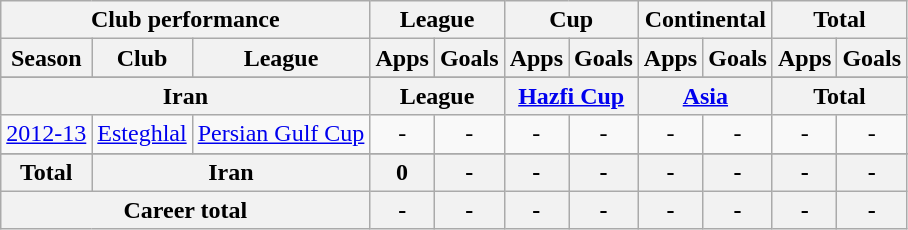<table class="wikitable" style="text-align:center">
<tr>
<th colspan=3>Club performance</th>
<th colspan=2>League</th>
<th colspan=2>Cup</th>
<th colspan=2>Continental</th>
<th colspan=2>Total</th>
</tr>
<tr>
<th>Season</th>
<th>Club</th>
<th>League</th>
<th>Apps</th>
<th>Goals</th>
<th>Apps</th>
<th>Goals</th>
<th>Apps</th>
<th>Goals</th>
<th>Apps</th>
<th>Goals</th>
</tr>
<tr>
</tr>
<tr>
<th colspan=3>Iran</th>
<th colspan=2>League</th>
<th colspan=2><a href='#'>Hazfi Cup</a></th>
<th colspan=2><a href='#'>Asia</a></th>
<th colspan=2>Total</th>
</tr>
<tr>
<td><a href='#'>2012-13</a></td>
<td rowspan="1"><a href='#'>Esteghlal</a></td>
<td rowspan="1"><a href='#'>Persian Gulf Cup</a></td>
<td>-</td>
<td>-</td>
<td>-</td>
<td>-</td>
<td>-</td>
<td>-</td>
<td>-</td>
<td>-</td>
</tr>
<tr>
</tr>
<tr>
<th rowspan=1>Total</th>
<th colspan=2>Iran</th>
<th>0</th>
<th>-</th>
<th>-</th>
<th>-</th>
<th>-</th>
<th>-</th>
<th>-</th>
<th>-</th>
</tr>
<tr>
<th colspan=3>Career total</th>
<th>-</th>
<th>-</th>
<th>-</th>
<th>-</th>
<th>-</th>
<th>-</th>
<th>-</th>
<th>-</th>
</tr>
</table>
